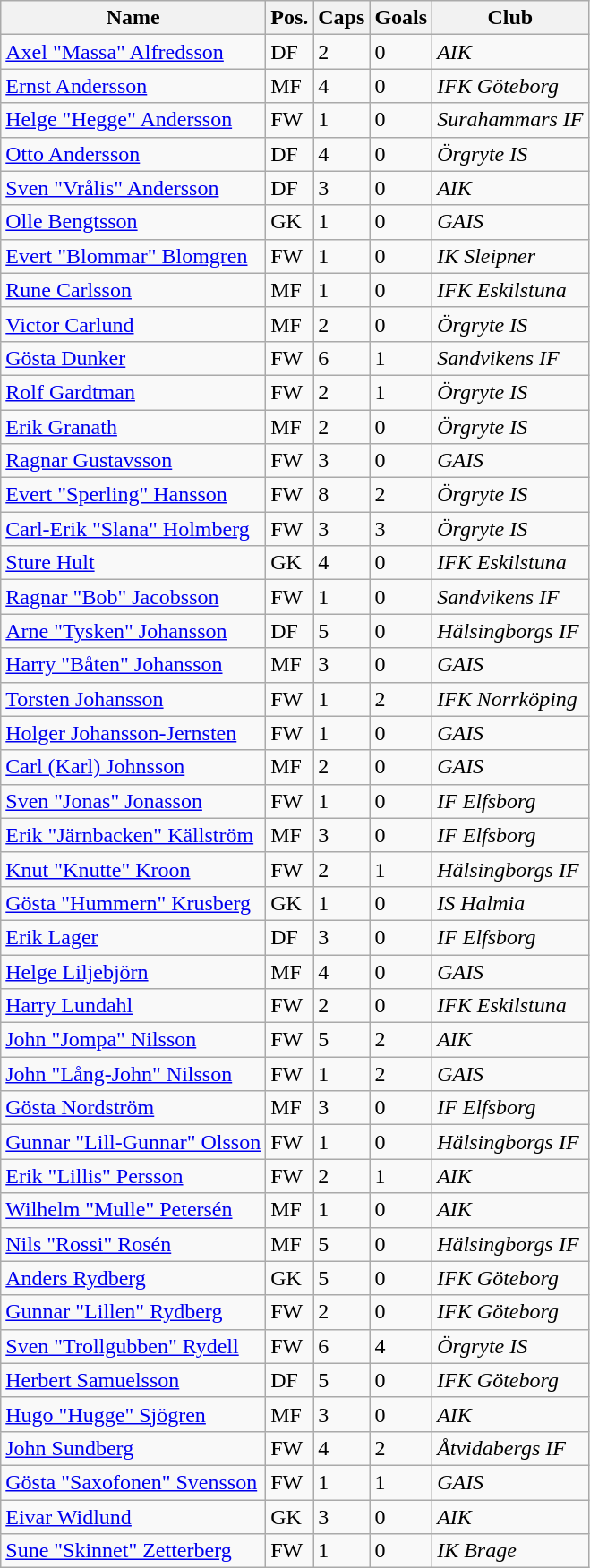<table class="wikitable" border="1">
<tr>
<th>Name</th>
<th>Pos.</th>
<th>Caps</th>
<th>Goals</th>
<th>Club</th>
</tr>
<tr>
<td><a href='#'>Axel "Massa" Alfredsson</a></td>
<td>DF</td>
<td>2</td>
<td>0</td>
<td><em>AIK</em></td>
</tr>
<tr>
<td><a href='#'>Ernst Andersson</a></td>
<td>MF</td>
<td>4</td>
<td>0</td>
<td><em>IFK Göteborg</em></td>
</tr>
<tr>
<td><a href='#'>Helge "Hegge" Andersson</a></td>
<td>FW</td>
<td>1</td>
<td>0</td>
<td><em>Surahammars IF</em></td>
</tr>
<tr>
<td><a href='#'>Otto Andersson</a></td>
<td>DF</td>
<td>4</td>
<td>0</td>
<td><em>Örgryte IS</em></td>
</tr>
<tr>
<td><a href='#'>Sven "Vrålis" Andersson</a></td>
<td>DF</td>
<td>3</td>
<td>0</td>
<td><em>AIK</em></td>
</tr>
<tr>
<td><a href='#'>Olle Bengtsson</a></td>
<td>GK</td>
<td>1</td>
<td>0</td>
<td><em>GAIS</em></td>
</tr>
<tr>
<td><a href='#'>Evert "Blommar" Blomgren</a></td>
<td>FW</td>
<td>1</td>
<td>0</td>
<td><em>IK Sleipner</em></td>
</tr>
<tr>
<td><a href='#'>Rune Carlsson</a></td>
<td>MF</td>
<td>1</td>
<td>0</td>
<td><em>IFK Eskilstuna</em></td>
</tr>
<tr>
<td><a href='#'>Victor Carlund</a></td>
<td>MF</td>
<td>2</td>
<td>0</td>
<td><em>Örgryte IS</em></td>
</tr>
<tr>
<td><a href='#'>Gösta Dunker</a></td>
<td>FW</td>
<td>6</td>
<td>1</td>
<td><em>Sandvikens IF</em></td>
</tr>
<tr>
<td><a href='#'>Rolf Gardtman</a></td>
<td>FW</td>
<td>2</td>
<td>1</td>
<td><em>Örgryte IS</em></td>
</tr>
<tr>
<td><a href='#'>Erik Granath</a></td>
<td>MF</td>
<td>2</td>
<td>0</td>
<td><em>Örgryte IS</em></td>
</tr>
<tr>
<td><a href='#'>Ragnar Gustavsson</a></td>
<td>FW</td>
<td>3</td>
<td>0</td>
<td><em>GAIS</em></td>
</tr>
<tr>
<td><a href='#'>Evert "Sperling" Hansson</a></td>
<td>FW</td>
<td>8</td>
<td>2</td>
<td><em>Örgryte IS</em></td>
</tr>
<tr>
<td><a href='#'>Carl-Erik "Slana" Holmberg</a></td>
<td>FW</td>
<td>3</td>
<td>3</td>
<td><em>Örgryte IS</em></td>
</tr>
<tr>
<td><a href='#'>Sture Hult</a></td>
<td>GK</td>
<td>4</td>
<td>0</td>
<td><em>IFK Eskilstuna</em></td>
</tr>
<tr>
<td><a href='#'>Ragnar "Bob" Jacobsson</a></td>
<td>FW</td>
<td>1</td>
<td>0</td>
<td><em>Sandvikens IF</em></td>
</tr>
<tr>
<td><a href='#'>Arne "Tysken" Johansson</a></td>
<td>DF</td>
<td>5</td>
<td>0</td>
<td><em>Hälsingborgs IF</em></td>
</tr>
<tr>
<td><a href='#'>Harry "Båten" Johansson</a></td>
<td>MF</td>
<td>3</td>
<td>0</td>
<td><em>GAIS</em></td>
</tr>
<tr>
<td><a href='#'>Torsten Johansson</a></td>
<td>FW</td>
<td>1</td>
<td>2</td>
<td><em>IFK Norrköping</em></td>
</tr>
<tr>
<td><a href='#'>Holger Johansson-Jernsten</a></td>
<td>FW</td>
<td>1</td>
<td>0</td>
<td><em>GAIS</em></td>
</tr>
<tr>
<td><a href='#'>Carl (Karl) Johnsson</a></td>
<td>MF</td>
<td>2</td>
<td>0</td>
<td><em>GAIS</em></td>
</tr>
<tr>
<td><a href='#'>Sven "Jonas" Jonasson</a></td>
<td>FW</td>
<td>1</td>
<td>0</td>
<td><em>IF Elfsborg</em></td>
</tr>
<tr>
<td><a href='#'>Erik "Järnbacken" Källström</a></td>
<td>MF</td>
<td>3</td>
<td>0</td>
<td><em>IF Elfsborg</em></td>
</tr>
<tr>
<td><a href='#'>Knut "Knutte" Kroon</a></td>
<td>FW</td>
<td>2</td>
<td>1</td>
<td><em>Hälsingborgs IF</em></td>
</tr>
<tr>
<td><a href='#'>Gösta "Hummern" Krusberg</a></td>
<td>GK</td>
<td>1</td>
<td>0</td>
<td><em>IS Halmia</em></td>
</tr>
<tr>
<td><a href='#'>Erik Lager</a></td>
<td>DF</td>
<td>3</td>
<td>0</td>
<td><em>IF Elfsborg</em></td>
</tr>
<tr>
<td><a href='#'>Helge Liljebjörn</a></td>
<td>MF</td>
<td>4</td>
<td>0</td>
<td><em>GAIS</em></td>
</tr>
<tr>
<td><a href='#'>Harry Lundahl</a></td>
<td>FW</td>
<td>2</td>
<td>0</td>
<td><em>IFK Eskilstuna</em></td>
</tr>
<tr>
<td><a href='#'>John "Jompa" Nilsson</a></td>
<td>FW</td>
<td>5</td>
<td>2</td>
<td><em>AIK</em></td>
</tr>
<tr>
<td><a href='#'>John "Lång-John" Nilsson</a></td>
<td>FW</td>
<td>1</td>
<td>2</td>
<td><em>GAIS</em></td>
</tr>
<tr>
<td><a href='#'>Gösta Nordström</a></td>
<td>MF</td>
<td>3</td>
<td>0</td>
<td><em>IF Elfsborg</em></td>
</tr>
<tr>
<td><a href='#'>Gunnar "Lill-Gunnar" Olsson</a></td>
<td>FW</td>
<td>1</td>
<td>0</td>
<td><em>Hälsingborgs IF</em></td>
</tr>
<tr>
<td><a href='#'>Erik "Lillis" Persson</a></td>
<td>FW</td>
<td>2</td>
<td>1</td>
<td><em>AIK</em></td>
</tr>
<tr>
<td><a href='#'>Wilhelm "Mulle" Petersén</a></td>
<td>MF</td>
<td>1</td>
<td>0</td>
<td><em>AIK</em></td>
</tr>
<tr>
<td><a href='#'>Nils "Rossi" Rosén</a></td>
<td>MF</td>
<td>5</td>
<td>0</td>
<td><em>Hälsingborgs IF</em></td>
</tr>
<tr>
<td><a href='#'>Anders Rydberg</a></td>
<td>GK</td>
<td>5</td>
<td>0</td>
<td><em>IFK Göteborg</em></td>
</tr>
<tr>
<td><a href='#'>Gunnar "Lillen" Rydberg</a></td>
<td>FW</td>
<td>2</td>
<td>0</td>
<td><em>IFK Göteborg</em></td>
</tr>
<tr>
<td><a href='#'>Sven "Trollgubben" Rydell</a></td>
<td>FW</td>
<td>6</td>
<td>4</td>
<td><em>Örgryte IS</em></td>
</tr>
<tr>
<td><a href='#'>Herbert Samuelsson</a></td>
<td>DF</td>
<td>5</td>
<td>0</td>
<td><em>IFK Göteborg</em></td>
</tr>
<tr>
<td><a href='#'>Hugo "Hugge" Sjögren</a></td>
<td>MF</td>
<td>3</td>
<td>0</td>
<td><em>AIK</em></td>
</tr>
<tr>
<td><a href='#'>John Sundberg</a></td>
<td>FW</td>
<td>4</td>
<td>2</td>
<td><em>Åtvidabergs IF</em></td>
</tr>
<tr>
<td><a href='#'>Gösta "Saxofonen" Svensson</a></td>
<td>FW</td>
<td>1</td>
<td>1</td>
<td><em>GAIS</em></td>
</tr>
<tr>
<td><a href='#'>Eivar Widlund</a></td>
<td>GK</td>
<td>3</td>
<td>0</td>
<td><em>AIK</em></td>
</tr>
<tr>
<td><a href='#'>Sune "Skinnet" Zetterberg</a></td>
<td>FW</td>
<td>1</td>
<td>0</td>
<td><em>IK Brage</em></td>
</tr>
</table>
